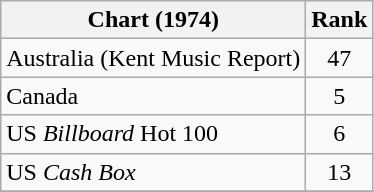<table class="wikitable sortable">
<tr>
<th>Chart (1974)</th>
<th style="text-align:center;">Rank</th>
</tr>
<tr>
<td>Australia (Kent Music Report)</td>
<td style="text-align:center;">47</td>
</tr>
<tr>
<td>Canada</td>
<td style="text-align:center;">5</td>
</tr>
<tr>
<td>US <em>Billboard</em> Hot 100</td>
<td style="text-align:center;">6</td>
</tr>
<tr>
<td>US <em>Cash Box</em></td>
<td style="text-align:center;">13</td>
</tr>
<tr>
</tr>
</table>
